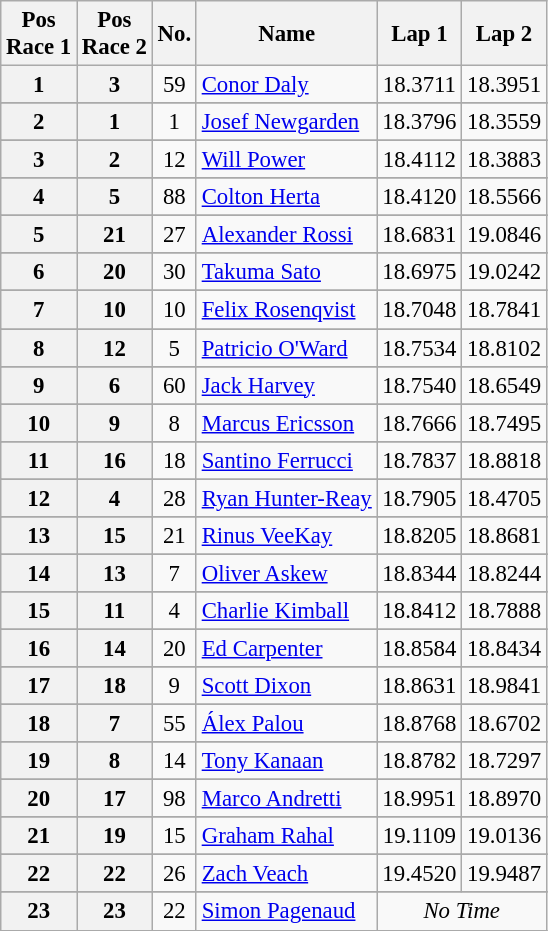<table class="wikitable sortable" style="text-align:center; font-size: 95%">
<tr>
<th>Pos<br>Race 1</th>
<th>Pos<br>Race 2</th>
<th>No.</th>
<th>Name</th>
<th>Lap 1</th>
<th>Lap 2</th>
</tr>
<tr>
<th>1</th>
<th>3</th>
<td>59</td>
<td align="left"> <a href='#'>Conor Daly</a></td>
<td>18.3711</td>
<td>18.3951</td>
</tr>
<tr>
</tr>
<tr>
<th>2</th>
<th>1</th>
<td>1</td>
<td align="left"> <a href='#'>Josef Newgarden</a> <strong></strong></td>
<td>18.3796</td>
<td>18.3559</td>
</tr>
<tr>
</tr>
<tr>
<th>3</th>
<th>2</th>
<td>12</td>
<td align="left"> <a href='#'>Will Power</a></td>
<td>18.4112</td>
<td>18.3883</td>
</tr>
<tr>
</tr>
<tr>
<th>4</th>
<th>5</th>
<td>88</td>
<td align="left"> <a href='#'>Colton Herta</a></td>
<td>18.4120</td>
<td>18.5566</td>
</tr>
<tr>
</tr>
<tr>
<th>5</th>
<th>21</th>
<td>27</td>
<td align="left"> <a href='#'>Alexander Rossi</a></td>
<td>18.6831</td>
<td>19.0846</td>
</tr>
<tr>
</tr>
<tr>
<th>6</th>
<th>20</th>
<td>30</td>
<td align="left"> <a href='#'>Takuma Sato</a></td>
<td>18.6975</td>
<td>19.0242</td>
</tr>
<tr>
</tr>
<tr>
<th>7</th>
<th>10</th>
<td>10</td>
<td align="left"> <a href='#'>Felix Rosenqvist</a></td>
<td>18.7048</td>
<td>18.7841</td>
</tr>
<tr>
</tr>
<tr>
<th>8</th>
<th>12</th>
<td>5</td>
<td align="left"> <a href='#'>Patricio O'Ward</a></td>
<td>18.7534</td>
<td>18.8102</td>
</tr>
<tr>
</tr>
<tr>
<th>9</th>
<th>6</th>
<td>60</td>
<td align="left"> <a href='#'>Jack Harvey</a></td>
<td>18.7540</td>
<td>18.6549</td>
</tr>
<tr>
</tr>
<tr>
<th>10</th>
<th>9</th>
<td>8</td>
<td align="left"> <a href='#'>Marcus Ericsson</a></td>
<td>18.7666</td>
<td>18.7495</td>
</tr>
<tr>
</tr>
<tr>
<th>11</th>
<th>16</th>
<td>18</td>
<td align="left"> <a href='#'>Santino Ferrucci</a></td>
<td>18.7837</td>
<td>18.8818</td>
</tr>
<tr>
</tr>
<tr>
<th>12</th>
<th>4</th>
<td>28</td>
<td align="left"> <a href='#'>Ryan Hunter-Reay</a> <strong></strong></td>
<td>18.7905</td>
<td>18.4705</td>
</tr>
<tr>
</tr>
<tr>
<th>13</th>
<th>15</th>
<td>21</td>
<td align="left"> <a href='#'>Rinus VeeKay</a> <strong></strong></td>
<td>18.8205</td>
<td>18.8681</td>
</tr>
<tr>
</tr>
<tr>
<th>14</th>
<th>13</th>
<td>7</td>
<td align="left"> <a href='#'>Oliver Askew</a> <strong></strong></td>
<td>18.8344</td>
<td>18.8244</td>
</tr>
<tr>
</tr>
<tr>
<th>15</th>
<th>11</th>
<td>4</td>
<td align="left"> <a href='#'>Charlie Kimball</a></td>
<td>18.8412</td>
<td>18.7888</td>
</tr>
<tr>
</tr>
<tr>
<th>16</th>
<th>14</th>
<td>20</td>
<td align="left"> <a href='#'>Ed Carpenter</a></td>
<td>18.8584</td>
<td>18.8434</td>
</tr>
<tr>
</tr>
<tr>
<th>17</th>
<th>18</th>
<td>9</td>
<td align="left"> <a href='#'>Scott Dixon</a></td>
<td>18.8631</td>
<td>18.9841</td>
</tr>
<tr>
</tr>
<tr>
<th>18</th>
<th>7</th>
<td>55</td>
<td align="left"> <a href='#'>Álex Palou</a> <strong></strong></td>
<td>18.8768</td>
<td>18.6702</td>
</tr>
<tr>
</tr>
<tr>
<th>19</th>
<th>8</th>
<td>14</td>
<td align="left"> <a href='#'>Tony Kanaan</a> <strong></strong></td>
<td>18.8782</td>
<td>18.7297</td>
</tr>
<tr>
</tr>
<tr>
<th>20</th>
<th>17</th>
<td>98</td>
<td align="left"> <a href='#'>Marco Andretti</a> <strong></strong></td>
<td>18.9951</td>
<td>18.8970</td>
</tr>
<tr>
</tr>
<tr>
<th>21</th>
<th>19</th>
<td>15</td>
<td align="left"> <a href='#'>Graham Rahal</a></td>
<td>19.1109</td>
<td>19.0136</td>
</tr>
<tr>
</tr>
<tr>
<th>22</th>
<th>22</th>
<td>26</td>
<td align="left"> <a href='#'>Zach Veach</a></td>
<td>19.4520</td>
<td>19.9487</td>
</tr>
<tr>
</tr>
<tr>
<th>23</th>
<th>23</th>
<td>22</td>
<td align="left"> <a href='#'>Simon Pagenaud</a></td>
<td colspan="2"><em>No Time</em></td>
</tr>
<tr>
</tr>
</table>
